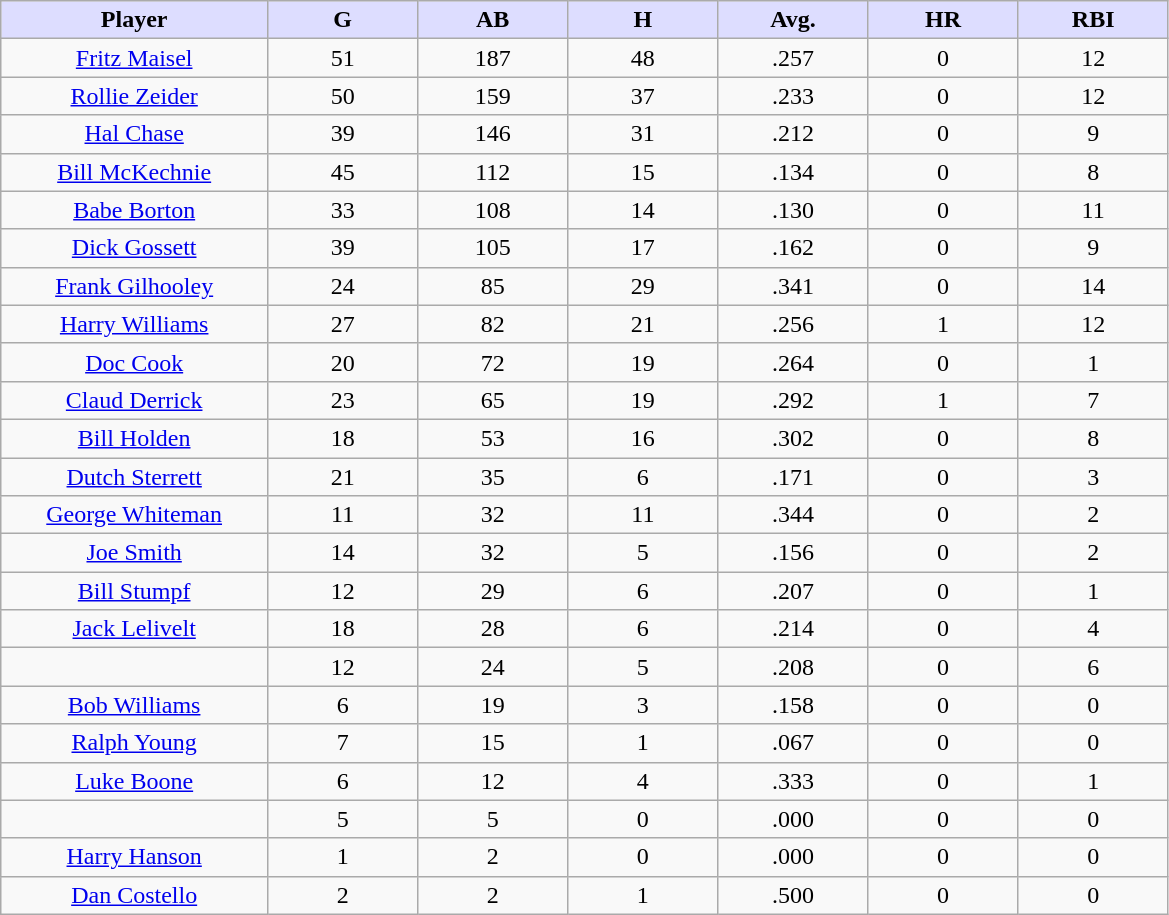<table class="wikitable sortable">
<tr>
<th style="background:#ddf; width:16%;">Player</th>
<th style="background:#ddf; width:9%;">G</th>
<th style="background:#ddf; width:9%;">AB</th>
<th style="background:#ddf; width:9%;">H</th>
<th style="background:#ddf; width:9%;">Avg.</th>
<th style="background:#ddf; width:9%;">HR</th>
<th style="background:#ddf; width:9%;">RBI</th>
</tr>
<tr style="text-align:center;">
<td><a href='#'>Fritz Maisel</a></td>
<td>51</td>
<td>187</td>
<td>48</td>
<td>.257</td>
<td>0</td>
<td>12</td>
</tr>
<tr align=center>
<td><a href='#'>Rollie Zeider</a></td>
<td>50</td>
<td>159</td>
<td>37</td>
<td>.233</td>
<td>0</td>
<td>12</td>
</tr>
<tr align=center>
<td><a href='#'>Hal Chase</a></td>
<td>39</td>
<td>146</td>
<td>31</td>
<td>.212</td>
<td>0</td>
<td>9</td>
</tr>
<tr align=center>
<td><a href='#'>Bill McKechnie</a></td>
<td>45</td>
<td>112</td>
<td>15</td>
<td>.134</td>
<td>0</td>
<td>8</td>
</tr>
<tr align=center>
<td><a href='#'>Babe Borton</a></td>
<td>33</td>
<td>108</td>
<td>14</td>
<td>.130</td>
<td>0</td>
<td>11</td>
</tr>
<tr align=center>
<td><a href='#'>Dick Gossett</a></td>
<td>39</td>
<td>105</td>
<td>17</td>
<td>.162</td>
<td>0</td>
<td>9</td>
</tr>
<tr align=center>
<td><a href='#'>Frank Gilhooley</a></td>
<td>24</td>
<td>85</td>
<td>29</td>
<td>.341</td>
<td>0</td>
<td>14</td>
</tr>
<tr align=center>
<td><a href='#'>Harry Williams</a></td>
<td>27</td>
<td>82</td>
<td>21</td>
<td>.256</td>
<td>1</td>
<td>12</td>
</tr>
<tr align=center>
<td><a href='#'>Doc Cook</a></td>
<td>20</td>
<td>72</td>
<td>19</td>
<td>.264</td>
<td>0</td>
<td>1</td>
</tr>
<tr align=center>
<td><a href='#'>Claud Derrick</a></td>
<td>23</td>
<td>65</td>
<td>19</td>
<td>.292</td>
<td>1</td>
<td>7</td>
</tr>
<tr align=center>
<td><a href='#'>Bill Holden</a></td>
<td>18</td>
<td>53</td>
<td>16</td>
<td>.302</td>
<td>0</td>
<td>8</td>
</tr>
<tr align=center>
<td><a href='#'>Dutch Sterrett</a></td>
<td>21</td>
<td>35</td>
<td>6</td>
<td>.171</td>
<td>0</td>
<td>3</td>
</tr>
<tr align=center>
<td><a href='#'>George Whiteman</a></td>
<td>11</td>
<td>32</td>
<td>11</td>
<td>.344</td>
<td>0</td>
<td>2</td>
</tr>
<tr align=center>
<td><a href='#'>Joe Smith</a></td>
<td>14</td>
<td>32</td>
<td>5</td>
<td>.156</td>
<td>0</td>
<td>2</td>
</tr>
<tr align=center>
<td><a href='#'>Bill Stumpf</a></td>
<td>12</td>
<td>29</td>
<td>6</td>
<td>.207</td>
<td>0</td>
<td>1</td>
</tr>
<tr align=center>
<td><a href='#'>Jack Lelivelt</a></td>
<td>18</td>
<td>28</td>
<td>6</td>
<td>.214</td>
<td>0</td>
<td>4</td>
</tr>
<tr align=center>
<td></td>
<td>12</td>
<td>24</td>
<td>5</td>
<td>.208</td>
<td>0</td>
<td>6</td>
</tr>
<tr style="text-align:center;">
<td><a href='#'>Bob Williams</a></td>
<td>6</td>
<td>19</td>
<td>3</td>
<td>.158</td>
<td>0</td>
<td>0</td>
</tr>
<tr align=center>
<td><a href='#'>Ralph Young</a></td>
<td>7</td>
<td>15</td>
<td>1</td>
<td>.067</td>
<td>0</td>
<td>0</td>
</tr>
<tr align=center>
<td><a href='#'>Luke Boone</a></td>
<td>6</td>
<td>12</td>
<td>4</td>
<td>.333</td>
<td>0</td>
<td>1</td>
</tr>
<tr align=center>
<td></td>
<td>5</td>
<td>5</td>
<td>0</td>
<td>.000</td>
<td>0</td>
<td>0</td>
</tr>
<tr align=center>
<td><a href='#'>Harry Hanson</a></td>
<td>1</td>
<td>2</td>
<td>0</td>
<td>.000</td>
<td>0</td>
<td>0</td>
</tr>
<tr align=center>
<td><a href='#'>Dan Costello</a></td>
<td>2</td>
<td>2</td>
<td>1</td>
<td>.500</td>
<td>0</td>
<td>0</td>
</tr>
</table>
